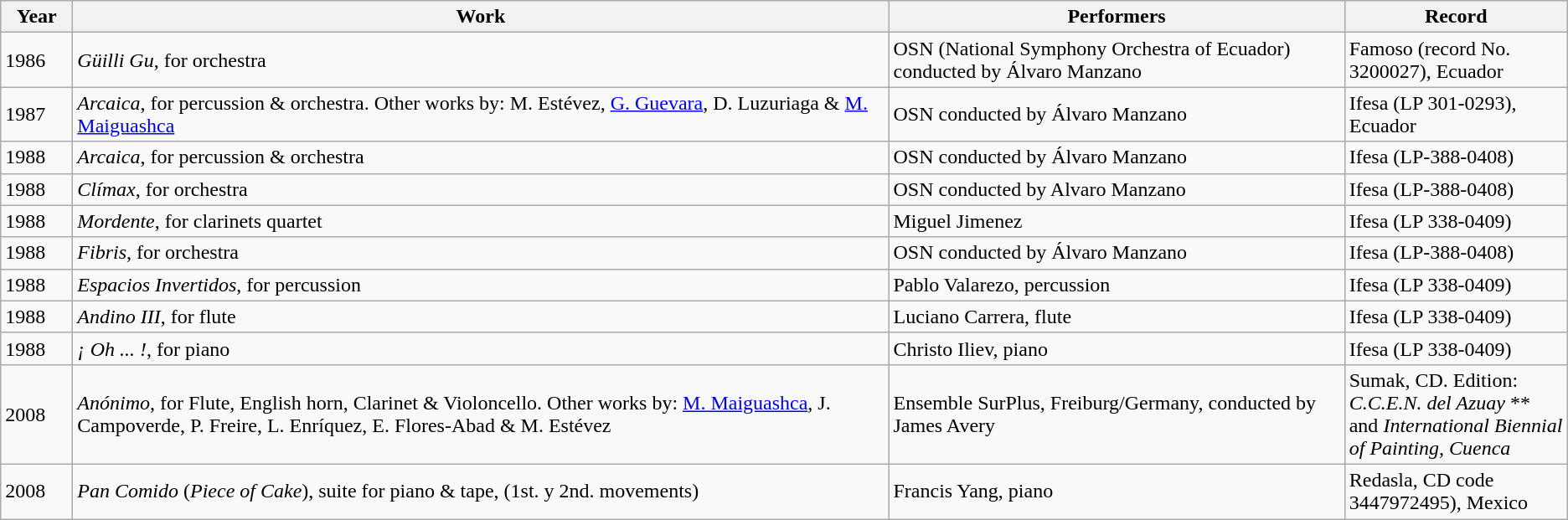<table class="wikitable sortable collapsible collapsed">
<tr>
<th width="50 px">Year</th>
<th>Work</th>
<th>Performers</th>
<th width="170 px">Record</th>
</tr>
<tr>
<td>1986</td>
<td><em>Güilli Gu</em>, for orchestra</td>
<td>OSN (National Symphony Orchestra of Ecuador) conducted by Álvaro Manzano</td>
<td>Famoso (record No. 3200027), Ecuador</td>
</tr>
<tr>
<td>1987</td>
<td><em>Arcaica</em>, for percussion & orchestra. Other works by: M. Estévez, <a href='#'>G. Guevara</a>, D. Luzuriaga & <a href='#'>M. Maiguashca</a></td>
<td>OSN conducted by Álvaro Manzano</td>
<td>Ifesa (LP 301-0293), Ecuador</td>
</tr>
<tr>
<td>1988</td>
<td><em>Arcaica</em>, for percussion & orchestra</td>
<td>OSN conducted by Álvaro Manzano</td>
<td>Ifesa (LP-388-0408)</td>
</tr>
<tr>
<td>1988</td>
<td><em>Clímax</em>, for orchestra</td>
<td>OSN conducted by Alvaro Manzano</td>
<td>Ifesa (LP-388-0408)</td>
</tr>
<tr>
<td>1988</td>
<td><em>Mordente</em>, for clarinets quartet</td>
<td>Miguel Jimenez</td>
<td>Ifesa (LP 338-0409)</td>
</tr>
<tr>
<td>1988</td>
<td><em>Fibris</em>, for orchestra</td>
<td>OSN conducted by Álvaro Manzano</td>
<td>Ifesa (LP-388-0408)</td>
</tr>
<tr>
<td>1988</td>
<td><em>Espacios Invertidos</em>, for percussion</td>
<td>Pablo Valarezo, percussion</td>
<td>Ifesa (LP 338-0409)</td>
</tr>
<tr>
<td>1988</td>
<td><em>Andino III</em>, for flute</td>
<td>Luciano Carrera, flute</td>
<td>Ifesa (LP 338-0409)</td>
</tr>
<tr>
<td>1988</td>
<td><em>¡ Oh ... !</em>, for piano</td>
<td>Christo Iliev, piano</td>
<td>Ifesa (LP 338-0409)</td>
</tr>
<tr>
<td>2008</td>
<td><em>Anónimo</em>, for Flute, English horn, Clarinet &  Violoncello. Other works by: <a href='#'>M. Maiguashca</a>, J. Campoverde, P. Freire, L. Enríquez, E. Flores-Abad & M. Estévez</td>
<td>Ensemble SurPlus, Freiburg/Germany, conducted by James Avery</td>
<td>Sumak, CD. Edition: <em>C.C.E.N. del Azuay</em> ** and <em>International Biennial of Painting, Cuenca</em></td>
</tr>
<tr>
<td>2008</td>
<td><em>Pan Comido</em> (<em>Piece of Cake</em>), suite for piano & tape,  (1st. y 2nd. movements)</td>
<td>Francis Yang, piano</td>
<td>Redasla, CD code 3447972495), Mexico</td>
</tr>
</table>
